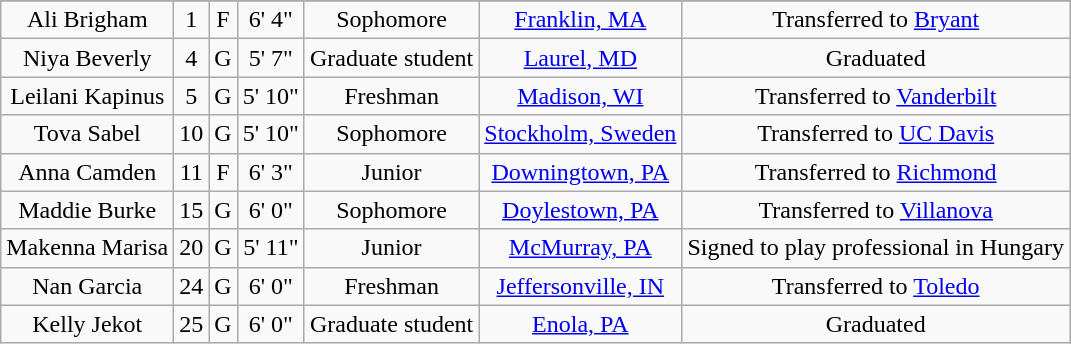<table class="wikitable sortable" style="text-align: center">
<tr align=center>
</tr>
<tr>
<td>Ali Brigham</td>
<td>1</td>
<td>F</td>
<td>6' 4"</td>
<td>Sophomore</td>
<td><a href='#'>Franklin, MA</a></td>
<td>Transferred to <a href='#'>Bryant</a></td>
</tr>
<tr>
<td>Niya Beverly</td>
<td>4</td>
<td>G</td>
<td>5' 7"</td>
<td>Graduate student</td>
<td><a href='#'>Laurel, MD</a></td>
<td>Graduated</td>
</tr>
<tr>
<td>Leilani Kapinus</td>
<td>5</td>
<td>G</td>
<td>5' 10"</td>
<td>Freshman</td>
<td><a href='#'>Madison, WI</a></td>
<td>Transferred to <a href='#'>Vanderbilt</a></td>
</tr>
<tr>
<td>Tova Sabel</td>
<td>10</td>
<td>G</td>
<td>5' 10"</td>
<td>Sophomore</td>
<td><a href='#'>Stockholm, Sweden</a></td>
<td>Transferred to <a href='#'>UC Davis</a></td>
</tr>
<tr>
<td>Anna Camden</td>
<td>11</td>
<td>F</td>
<td>6' 3"</td>
<td>Junior</td>
<td><a href='#'>Downingtown, PA</a></td>
<td>Transferred to <a href='#'>Richmond</a></td>
</tr>
<tr>
<td>Maddie Burke</td>
<td>15</td>
<td>G</td>
<td>6' 0"</td>
<td>Sophomore</td>
<td><a href='#'>Doylestown, PA</a></td>
<td>Transferred to <a href='#'>Villanova</a></td>
</tr>
<tr>
<td>Makenna Marisa</td>
<td>20</td>
<td>G</td>
<td>5' 11"</td>
<td>Junior</td>
<td><a href='#'>McMurray, PA</a></td>
<td>Signed to play professional in Hungary</td>
</tr>
<tr>
<td>Nan Garcia</td>
<td>24</td>
<td>G</td>
<td>6' 0"</td>
<td>Freshman</td>
<td><a href='#'>Jeffersonville, IN</a></td>
<td>Transferred to <a href='#'>Toledo</a></td>
</tr>
<tr>
<td>Kelly Jekot</td>
<td>25</td>
<td>G</td>
<td>6' 0"</td>
<td>Graduate student</td>
<td><a href='#'>Enola, PA</a></td>
<td>Graduated</td>
</tr>
</table>
